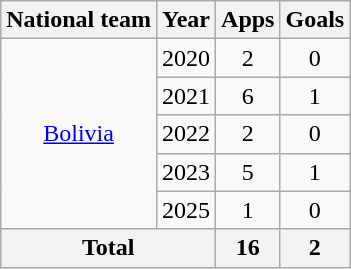<table class=wikitable style=text-align:center>
<tr>
<th>National team</th>
<th>Year</th>
<th>Apps</th>
<th>Goals</th>
</tr>
<tr>
<td rowspan="5"><a href='#'>Bolivia</a></td>
<td>2020</td>
<td>2</td>
<td>0</td>
</tr>
<tr>
<td>2021</td>
<td>6</td>
<td>1</td>
</tr>
<tr>
<td>2022</td>
<td>2</td>
<td>0</td>
</tr>
<tr>
<td>2023</td>
<td>5</td>
<td>1</td>
</tr>
<tr>
<td>2025</td>
<td>1</td>
<td>0</td>
</tr>
<tr>
<th colspan="2">Total</th>
<th>16</th>
<th>2</th>
</tr>
</table>
